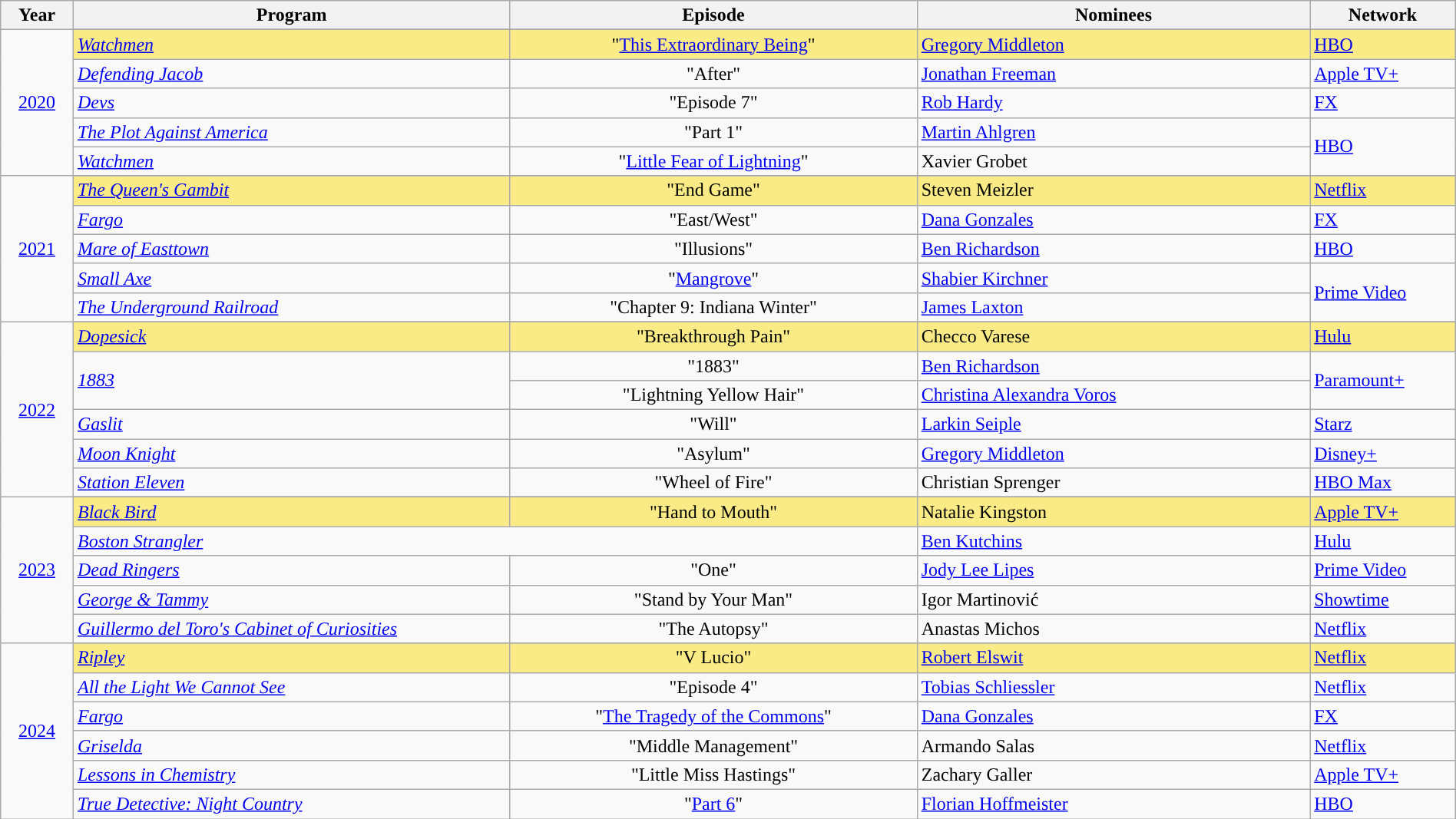<table class="wikitable" width=100%>
<tr>
<th width="5%">Year</th>
<th width="30%">Program</th>
<th width="28%">Episode</th>
<th width="27%">Nominees</th>
<th width="10%">Network</th>
</tr>
<tr>
<td rowspan="6" style="text-align:center;"><a href='#'>2020</a><br></td>
</tr>
<tr style="background:#FAEB86;">
<td><em><a href='#'>Watchmen</a></em></td>
<td align=center>"<a href='#'>This Extraordinary Being</a>"</td>
<td><a href='#'>Gregory Middleton</a></td>
<td><a href='#'>HBO</a></td>
</tr>
<tr>
<td><em><a href='#'>Defending Jacob</a></em></td>
<td align=center>"After"</td>
<td><a href='#'>Jonathan Freeman</a></td>
<td><a href='#'>Apple TV+</a></td>
</tr>
<tr>
<td><em><a href='#'>Devs</a></em></td>
<td align=center>"Episode 7"</td>
<td><a href='#'>Rob Hardy</a></td>
<td><a href='#'>FX</a></td>
</tr>
<tr>
<td><em><a href='#'>The Plot Against America</a></em></td>
<td align=center>"Part 1"</td>
<td><a href='#'>Martin Ahlgren</a></td>
<td rowspan=2><a href='#'>HBO</a></td>
</tr>
<tr>
<td><em><a href='#'>Watchmen</a></em></td>
<td align=center>"<a href='#'>Little Fear of Lightning</a>"</td>
<td>Xavier Grobet</td>
</tr>
<tr>
<td rowspan="6" style="text-align:center;"><a href='#'>2021</a><br></td>
</tr>
<tr style="background:#FAEB86;">
<td><em><a href='#'>The Queen's Gambit</a></em></td>
<td align=center>"End Game"</td>
<td>Steven Meizler</td>
<td><a href='#'>Netflix</a></td>
</tr>
<tr>
<td><em><a href='#'>Fargo</a></em></td>
<td align=center>"East/West"</td>
<td><a href='#'>Dana Gonzales</a></td>
<td><a href='#'>FX</a></td>
</tr>
<tr>
<td><em><a href='#'>Mare of Easttown</a></em></td>
<td align=center>"Illusions"</td>
<td><a href='#'>Ben Richardson</a></td>
<td><a href='#'>HBO</a></td>
</tr>
<tr>
<td><em><a href='#'>Small Axe</a></em></td>
<td align=center>"<a href='#'>Mangrove</a>"</td>
<td><a href='#'>Shabier Kirchner</a></td>
<td rowspan="2"><a href='#'>Prime Video</a></td>
</tr>
<tr>
<td><em><a href='#'>The Underground Railroad</a></em></td>
<td align=center>"Chapter 9: Indiana Winter"</td>
<td><a href='#'>James Laxton</a></td>
</tr>
<tr>
<td rowspan="7" style="text-align:center;"><a href='#'>2022</a><br></td>
</tr>
<tr style="background:#FAEB86;">
<td><em><a href='#'>Dopesick</a></em></td>
<td align=center>"Breakthrough Pain"</td>
<td>Checco Varese</td>
<td><a href='#'>Hulu</a></td>
</tr>
<tr>
<td rowspan=2><em><a href='#'>1883</a></em></td>
<td align=center>"1883"</td>
<td><a href='#'>Ben Richardson</a></td>
<td rowspan=2><a href='#'>Paramount+</a></td>
</tr>
<tr>
<td align=center>"Lightning Yellow Hair"</td>
<td><a href='#'>Christina Alexandra Voros</a></td>
</tr>
<tr>
<td><em><a href='#'>Gaslit</a></em></td>
<td align=center>"Will"</td>
<td><a href='#'>Larkin Seiple</a></td>
<td><a href='#'>Starz</a></td>
</tr>
<tr>
<td><em><a href='#'>Moon Knight</a></em></td>
<td align=center>"Asylum"</td>
<td><a href='#'>Gregory Middleton</a></td>
<td><a href='#'>Disney+</a></td>
</tr>
<tr>
<td><em><a href='#'>Station Eleven</a></em></td>
<td align=center>"Wheel of Fire"</td>
<td>Christian Sprenger</td>
<td><a href='#'>HBO Max</a></td>
</tr>
<tr>
<td rowspan="6" style="text-align:center;"><a href='#'>2023</a><br></td>
</tr>
<tr style="background:#FAEB86;">
<td><em><a href='#'>Black Bird</a></em></td>
<td align=center>"Hand to Mouth"</td>
<td>Natalie Kingston</td>
<td><a href='#'>Apple TV+</a></td>
</tr>
<tr>
<td colspan="2"><em><a href='#'>Boston Strangler</a></em></td>
<td><a href='#'>Ben Kutchins</a></td>
<td><a href='#'>Hulu</a></td>
</tr>
<tr>
<td><em><a href='#'>Dead Ringers</a></em></td>
<td align=center>"One"</td>
<td><a href='#'>Jody Lee Lipes</a></td>
<td><a href='#'>Prime Video</a></td>
</tr>
<tr>
<td><em><a href='#'>George & Tammy</a></em></td>
<td align=center>"Stand by Your Man"</td>
<td>Igor Martinović</td>
<td><a href='#'>Showtime</a></td>
</tr>
<tr>
<td><em><a href='#'>Guillermo del Toro's Cabinet of Curiosities</a></em></td>
<td align=center>"The Autopsy"</td>
<td>Anastas Michos</td>
<td><a href='#'>Netflix</a></td>
</tr>
<tr>
<td rowspan="7" style="text-align:center;"><a href='#'>2024</a><br></td>
</tr>
<tr style="background:#FAEB86;">
<td><em><a href='#'>Ripley</a></em></td>
<td align=center>"V Lucio"</td>
<td><a href='#'>Robert Elswit</a></td>
<td><a href='#'>Netflix</a></td>
</tr>
<tr>
<td><em><a href='#'>All the Light We Cannot See</a></em></td>
<td align=center>"Episode 4"</td>
<td><a href='#'>Tobias Schliessler</a></td>
<td><a href='#'>Netflix</a></td>
</tr>
<tr>
<td><em><a href='#'>Fargo</a></em></td>
<td align=center>"<a href='#'>The Tragedy of the Commons</a>"</td>
<td><a href='#'>Dana Gonzales</a></td>
<td><a href='#'>FX</a></td>
</tr>
<tr>
<td><em><a href='#'>Griselda</a></em></td>
<td align=center>"Middle Management"</td>
<td>Armando Salas</td>
<td><a href='#'>Netflix</a></td>
</tr>
<tr>
<td><em><a href='#'>Lessons in Chemistry</a></em></td>
<td align=center>"Little Miss Hastings"</td>
<td>Zachary Galler</td>
<td><a href='#'>Apple TV+</a></td>
</tr>
<tr>
<td><em><a href='#'>True Detective: Night Country</a></em></td>
<td align=center>"<a href='#'>Part 6</a>"</td>
<td><a href='#'>Florian Hoffmeister</a></td>
<td><a href='#'>HBO</a></td>
</tr>
</table>
